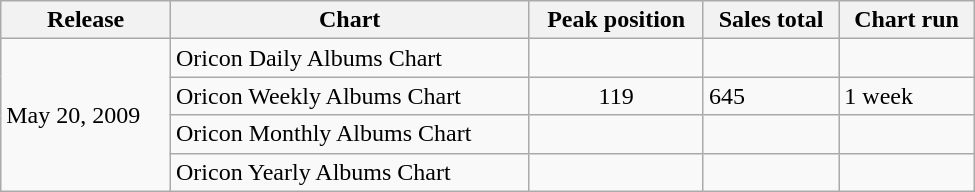<table class="wikitable" width="650px">
<tr>
<th>Release</th>
<th>Chart</th>
<th>Peak position</th>
<th>Sales total</th>
<th>Chart run</th>
</tr>
<tr>
<td rowspan="4">May 20, 2009</td>
<td>Oricon Daily Albums Chart</td>
<td align="center"></td>
<td></td>
<td></td>
</tr>
<tr>
<td>Oricon Weekly Albums Chart</td>
<td align="center">119</td>
<td>645</td>
<td>1 week</td>
</tr>
<tr>
<td>Oricon Monthly Albums Chart</td>
<td align="center"></td>
<td></td>
<td></td>
</tr>
<tr>
<td>Oricon Yearly Albums Chart</td>
<td align="center"></td>
<td></td>
<td></td>
</tr>
</table>
